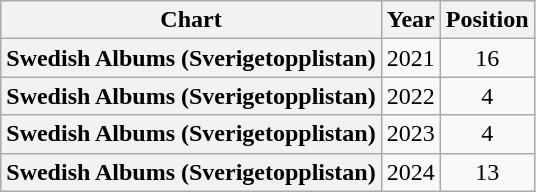<table class="wikitable plainrowheaders" style="text-align:center;">
<tr>
<th scope="col">Chart</th>
<th scope="col">Year</th>
<th scope="col">Position</th>
</tr>
<tr>
<th scope="row">Swedish Albums (Sverigetopplistan)</th>
<td>2021</td>
<td>16</td>
</tr>
<tr>
<th scope="row">Swedish Albums (Sverigetopplistan)</th>
<td>2022</td>
<td>4</td>
</tr>
<tr>
<th scope="row">Swedish Albums (Sverigetopplistan)</th>
<td>2023</td>
<td>4</td>
</tr>
<tr>
<th scope="row">Swedish Albums (Sverigetopplistan)</th>
<td>2024</td>
<td>13</td>
</tr>
</table>
